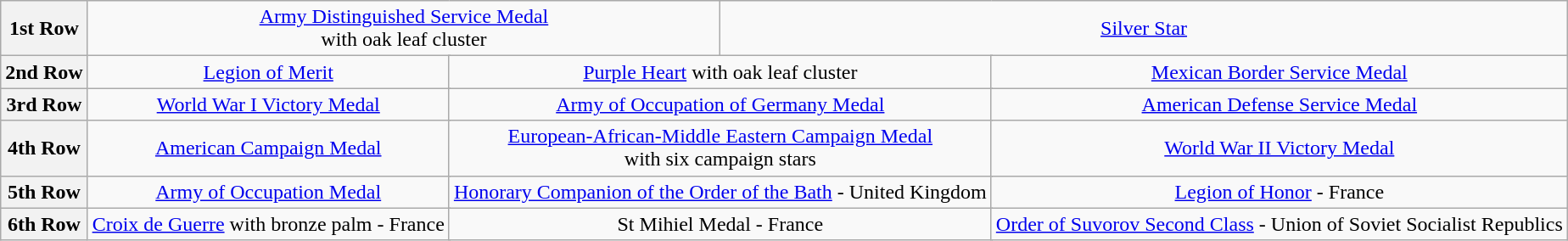<table class="wikitable" style="margin-left: auto; margin-right: auto; text-align: center; margin-bottom: -1px;">
<tr>
<th>1st Row</th>
<td colspan="4"><a href='#'>Army Distinguished Service Medal</a><br>with oak leaf cluster</td>
<td colspan="6"><a href='#'>Silver Star</a></td>
</tr>
<tr>
<th>2nd Row</th>
<td colspan="3"><a href='#'>Legion of Merit</a></td>
<td colspan="3"><a href='#'>Purple Heart</a> with oak leaf cluster</td>
<td colspan="3"><a href='#'>Mexican Border Service Medal</a></td>
</tr>
<tr>
<th>3rd Row</th>
<td colspan="3"><a href='#'>World War I Victory Medal</a></td>
<td colspan="3"><a href='#'>Army of Occupation of Germany Medal</a></td>
<td colspan="3"><a href='#'>American Defense Service Medal</a></td>
</tr>
<tr>
<th>4th Row</th>
<td colspan="3"><a href='#'>American Campaign Medal</a></td>
<td colspan="3"><a href='#'>European-African-Middle Eastern Campaign Medal</a><br>with six campaign stars</td>
<td colspand"3"><a href='#'>World War II Victory Medal</a></td>
</tr>
<tr>
<th>5th Row</th>
<td colspan="3"><a href='#'>Army of Occupation Medal</a></td>
<td colspan="3"><a href='#'>Honorary Companion of the Order of the Bath</a> - United Kingdom</td>
<td colspan="3"><a href='#'>Legion of Honor</a> - France</td>
</tr>
<tr>
<th>6th Row</th>
<td colspan="3"><a href='#'>Croix de Guerre</a> with bronze palm - France</td>
<td colspan="3">St Mihiel Medal - France</td>
<td colspan="3"><a href='#'>Order of Suvorov Second Class</a> - Union of Soviet Socialist Republics</td>
</tr>
</table>
